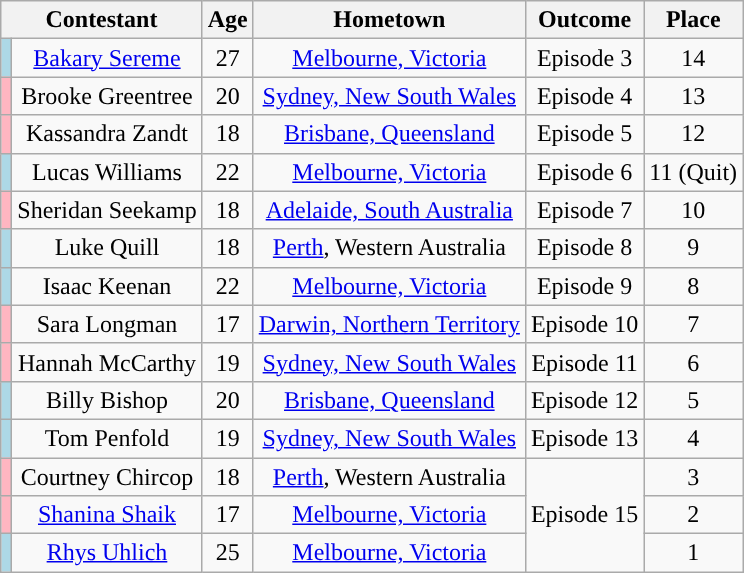<table class="wikitable sortable" style="text-align:center;">
<tr>
<th colspan=2>Contestant</th>
<th>Age</th>
<th>Hometown</th>
<th>Outcome</th>
<th>Place</th>
</tr>
<tr>
<td style="background:lightblue;"></td>
<td><a href='#'>Bakary Sereme</a></td>
<td>27</td>
<td><a href='#'>Melbourne, Victoria</a></td>
<td>Episode 3</td>
<td>14</td>
</tr>
<tr>
<td style="background:lightpink"></td>
<td>Brooke Greentree</td>
<td>20</td>
<td><a href='#'>Sydney, New South Wales</a></td>
<td>Episode 4</td>
<td>13</td>
</tr>
<tr>
<td style="background:lightpink"></td>
<td>Kassandra Zandt</td>
<td>18</td>
<td><a href='#'>Brisbane, Queensland</a></td>
<td>Episode 5</td>
<td>12</td>
</tr>
<tr>
<td style="background:lightblue;"></td>
<td>Lucas Williams</td>
<td>22</td>
<td><a href='#'>Melbourne, Victoria</a></td>
<td>Episode 6</td>
<td>11 (Quit)</td>
</tr>
<tr>
<td style="background:lightpink"></td>
<td>Sheridan Seekamp</td>
<td>18</td>
<td><a href='#'>Adelaide, South Australia</a></td>
<td>Episode 7</td>
<td>10</td>
</tr>
<tr>
<td style="background:lightblue;"></td>
<td>Luke Quill</td>
<td>18</td>
<td><a href='#'>Perth</a>, Western Australia</td>
<td>Episode 8</td>
<td>9</td>
</tr>
<tr>
<td style="background:lightblue;"></td>
<td>Isaac Keenan</td>
<td>22</td>
<td><a href='#'>Melbourne, Victoria</a></td>
<td>Episode 9</td>
<td>8</td>
</tr>
<tr>
<td style="background:lightpink"></td>
<td>Sara Longman</td>
<td>17</td>
<td><a href='#'>Darwin, Northern Territory</a></td>
<td>Episode 10</td>
<td>7</td>
</tr>
<tr>
<td style="background:lightpink"></td>
<td>Hannah McCarthy</td>
<td>19</td>
<td><a href='#'>Sydney, New South Wales</a></td>
<td>Episode 11</td>
<td>6</td>
</tr>
<tr>
<td style="background:lightblue;"></td>
<td>Billy Bishop</td>
<td>20</td>
<td><a href='#'>Brisbane, Queensland</a></td>
<td>Episode 12</td>
<td>5</td>
</tr>
<tr>
<td style="background:lightblue;"></td>
<td>Tom Penfold</td>
<td>19</td>
<td><a href='#'>Sydney, New South Wales</a></td>
<td>Episode 13</td>
<td>4</td>
</tr>
<tr>
<td style="background:lightpink"></td>
<td>Courtney Chircop</td>
<td>18</td>
<td><a href='#'>Perth</a>, Western Australia</td>
<td rowspan="3">Episode 15</td>
<td>3</td>
</tr>
<tr>
<td style="background:lightpink"></td>
<td><a href='#'>Shanina Shaik</a></td>
<td>17</td>
<td><a href='#'>Melbourne, Victoria</a></td>
<td>2</td>
</tr>
<tr>
<td style="background:lightblue;"></td>
<td><a href='#'>Rhys Uhlich</a></td>
<td>25</td>
<td><a href='#'>Melbourne, Victoria</a></td>
<td>1</td>
</tr>
</table>
